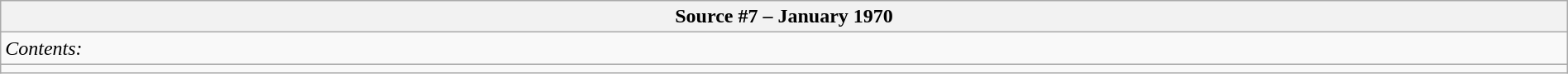<table class="wikitable" style="width:100%;">
<tr>
<th><strong>Source #7</strong> – January 1970</th>
</tr>
<tr>
<td><em>Contents:</em></td>
</tr>
<tr>
<td></td>
</tr>
</table>
